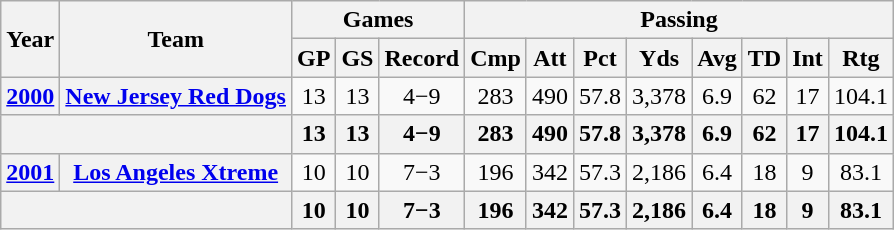<table class="wikitable" style="text-align:center;">
<tr>
<th rowspan="2">Year</th>
<th rowspan="2">Team</th>
<th colspan="3">Games</th>
<th colspan="8">Passing</th>
</tr>
<tr>
<th>GP</th>
<th>GS</th>
<th>Record</th>
<th>Cmp</th>
<th>Att</th>
<th>Pct</th>
<th>Yds</th>
<th>Avg</th>
<th>TD</th>
<th>Int</th>
<th>Rtg</th>
</tr>
<tr>
<th><a href='#'>2000</a></th>
<th><a href='#'>New Jersey Red Dogs</a></th>
<td>13</td>
<td>13</td>
<td>4−9</td>
<td>283</td>
<td>490</td>
<td>57.8</td>
<td>3,378</td>
<td>6.9</td>
<td>62</td>
<td>17</td>
<td>104.1</td>
</tr>
<tr>
<th colspan="2"></th>
<th>13</th>
<th>13</th>
<th>4−9</th>
<th>283</th>
<th>490</th>
<th>57.8</th>
<th>3,378</th>
<th>6.9</th>
<th>62</th>
<th>17</th>
<th>104.1</th>
</tr>
<tr>
<th><a href='#'>2001</a></th>
<th><a href='#'>Los Angeles Xtreme</a></th>
<td>10</td>
<td>10</td>
<td>7−3</td>
<td>196</td>
<td>342</td>
<td>57.3</td>
<td>2,186</td>
<td>6.4</td>
<td>18</td>
<td>9</td>
<td>83.1</td>
</tr>
<tr>
<th colspan="2"></th>
<th>10</th>
<th>10</th>
<th>7−3</th>
<th>196</th>
<th>342</th>
<th>57.3</th>
<th>2,186</th>
<th>6.4</th>
<th>18</th>
<th>9</th>
<th>83.1</th>
</tr>
</table>
